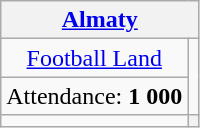<table class="wikitable" style="text-align:center;">
<tr>
<th colspan="4" align="center"><a href='#'>Almaty</a></th>
</tr>
<tr>
<td><a href='#'>Football Land</a></td>
</tr>
<tr>
<td>Attendance: <strong>1 000</strong></td>
</tr>
<tr>
<td></td>
<th rowspan=8 colspan=2></th>
</tr>
</table>
